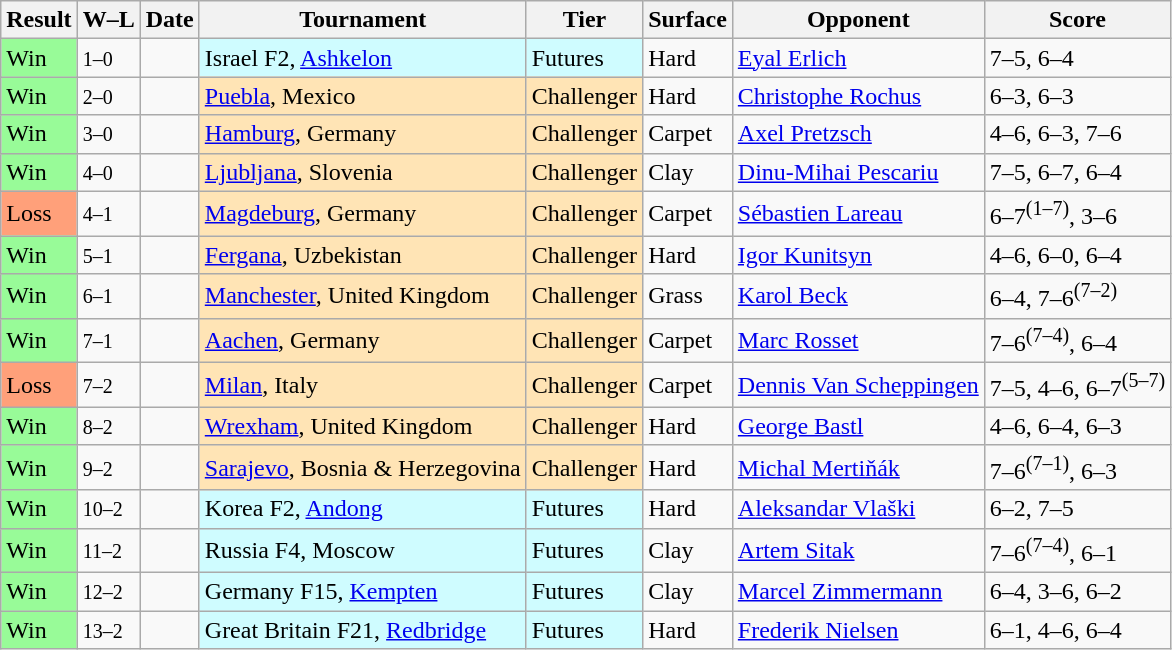<table class="sortable wikitable">
<tr>
<th>Result</th>
<th class="unsortable">W–L</th>
<th>Date</th>
<th>Tournament</th>
<th>Tier</th>
<th>Surface</th>
<th>Opponent</th>
<th class="unsortable">Score</th>
</tr>
<tr>
<td bgcolor=98FB98>Win</td>
<td><small>1–0</small></td>
<td></td>
<td style="background:#cffcff;">Israel F2, <a href='#'>Ashkelon</a></td>
<td style="background:#cffcff;">Futures</td>
<td>Hard</td>
<td> <a href='#'>Eyal Erlich</a></td>
<td>7–5, 6–4</td>
</tr>
<tr>
<td bgcolor=98FB98>Win</td>
<td><small>2–0</small></td>
<td></td>
<td style="background:moccasin;"><a href='#'>Puebla</a>, Mexico</td>
<td style="background:moccasin;">Challenger</td>
<td>Hard</td>
<td> <a href='#'>Christophe Rochus</a></td>
<td>6–3, 6–3</td>
</tr>
<tr>
<td bgcolor=98FB98>Win</td>
<td><small>3–0</small></td>
<td></td>
<td style="background:moccasin;"><a href='#'>Hamburg</a>, Germany</td>
<td style="background:moccasin;">Challenger</td>
<td>Carpet</td>
<td> <a href='#'>Axel Pretzsch</a></td>
<td>4–6, 6–3, 7–6</td>
</tr>
<tr>
<td bgcolor=98FB98>Win</td>
<td><small>4–0</small></td>
<td></td>
<td style="background:moccasin;"><a href='#'>Ljubljana</a>, Slovenia</td>
<td style="background:moccasin;">Challenger</td>
<td>Clay</td>
<td> <a href='#'>Dinu-Mihai Pescariu</a></td>
<td>7–5, 6–7, 6–4</td>
</tr>
<tr>
<td bgcolor="FFA07A">Loss</td>
<td><small>4–1</small></td>
<td></td>
<td style="background:moccasin;"><a href='#'>Magdeburg</a>, Germany</td>
<td style="background:moccasin;">Challenger</td>
<td>Carpet</td>
<td> <a href='#'>Sébastien Lareau</a></td>
<td>6–7<sup>(1–7)</sup>, 3–6</td>
</tr>
<tr>
<td bgcolor=98FB98>Win</td>
<td><small>5–1</small></td>
<td></td>
<td style="background:moccasin;"><a href='#'>Fergana</a>, Uzbekistan</td>
<td style="background:moccasin;">Challenger</td>
<td>Hard</td>
<td> <a href='#'>Igor Kunitsyn</a></td>
<td>4–6, 6–0, 6–4</td>
</tr>
<tr>
<td bgcolor=98FB98>Win</td>
<td><small>6–1</small></td>
<td></td>
<td style="background:moccasin;"><a href='#'>Manchester</a>, United Kingdom</td>
<td style="background:moccasin;">Challenger</td>
<td>Grass</td>
<td> <a href='#'>Karol Beck</a></td>
<td>6–4, 7–6<sup>(7–2)</sup></td>
</tr>
<tr>
<td bgcolor=98FB98>Win</td>
<td><small>7–1</small></td>
<td></td>
<td style="background:moccasin;"><a href='#'>Aachen</a>, Germany</td>
<td style="background:moccasin;">Challenger</td>
<td>Carpet</td>
<td> <a href='#'>Marc Rosset</a></td>
<td>7–6<sup>(7–4)</sup>, 6–4</td>
</tr>
<tr>
<td bgcolor="FFA07A">Loss</td>
<td><small>7–2</small></td>
<td></td>
<td style="background:moccasin;"><a href='#'>Milan</a>, Italy</td>
<td style="background:moccasin;">Challenger</td>
<td>Carpet</td>
<td> <a href='#'>Dennis Van Scheppingen</a></td>
<td>7–5, 4–6, 6–7<sup>(5–7)</sup></td>
</tr>
<tr>
<td bgcolor=98FB98>Win</td>
<td><small>8–2</small></td>
<td></td>
<td style="background:moccasin;"><a href='#'>Wrexham</a>, United Kingdom</td>
<td style="background:moccasin;">Challenger</td>
<td>Hard</td>
<td> <a href='#'>George Bastl</a></td>
<td>4–6, 6–4, 6–3</td>
</tr>
<tr>
<td bgcolor=98FB98>Win</td>
<td><small>9–2</small></td>
<td></td>
<td style="background:moccasin;"><a href='#'>Sarajevo</a>, Bosnia & Herzegovina</td>
<td style="background:moccasin;">Challenger</td>
<td>Hard</td>
<td> <a href='#'>Michal Mertiňák</a></td>
<td>7–6<sup>(7–1)</sup>, 6–3</td>
</tr>
<tr>
<td bgcolor=98FB98>Win</td>
<td><small>10–2</small></td>
<td></td>
<td style="background:#cffcff;">Korea F2, <a href='#'>Andong</a></td>
<td style="background:#cffcff;">Futures</td>
<td>Hard</td>
<td> <a href='#'>Aleksandar Vlaški</a></td>
<td>6–2, 7–5</td>
</tr>
<tr>
<td bgcolor=98FB98>Win</td>
<td><small>11–2</small></td>
<td></td>
<td style="background:#cffcff;">Russia F4, Moscow</td>
<td style="background:#cffcff;">Futures</td>
<td>Clay</td>
<td> <a href='#'>Artem Sitak</a></td>
<td>7–6<sup>(7–4)</sup>, 6–1</td>
</tr>
<tr>
<td bgcolor=98FB98>Win</td>
<td><small>12–2</small></td>
<td></td>
<td style="background:#cffcff;">Germany F15, <a href='#'>Kempten</a></td>
<td style="background:#cffcff;">Futures</td>
<td>Clay</td>
<td> <a href='#'>Marcel Zimmermann</a></td>
<td>6–4, 3–6, 6–2</td>
</tr>
<tr>
<td bgcolor=98FB98>Win</td>
<td><small>13–2</small></td>
<td></td>
<td style="background:#cffcff;">Great Britain F21, <a href='#'>Redbridge</a></td>
<td style="background:#cffcff;">Futures</td>
<td>Hard</td>
<td> <a href='#'>Frederik Nielsen</a></td>
<td>6–1, 4–6, 6–4</td>
</tr>
</table>
